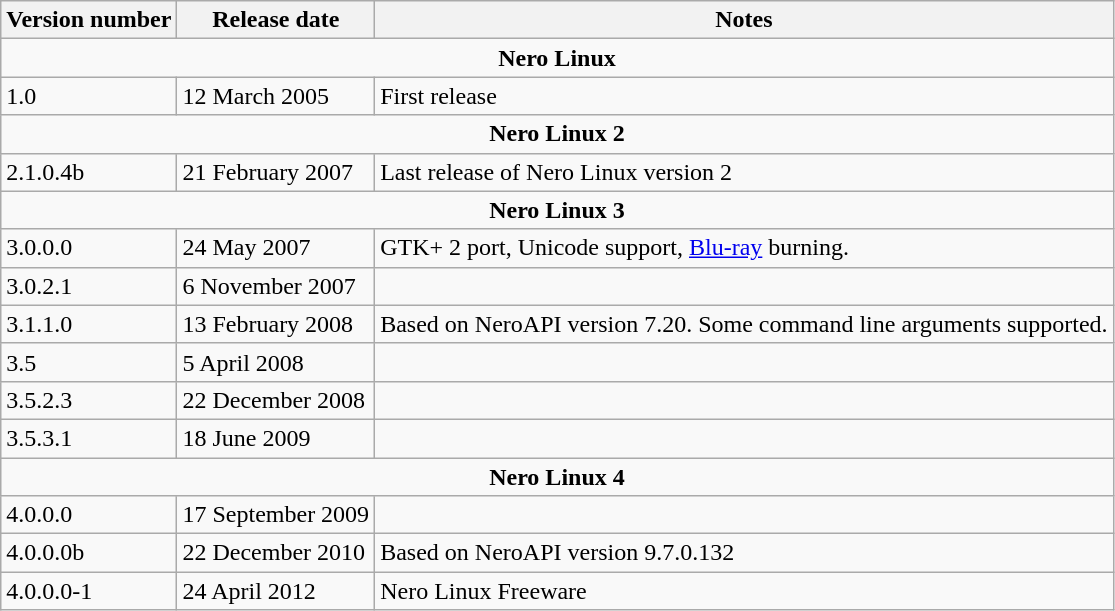<table class="wikitable">
<tr>
<th>Version number</th>
<th>Release date</th>
<th>Notes</th>
</tr>
<tr>
<td colspan=3 align="center"><strong>Nero Linux</strong></td>
</tr>
<tr>
<td>1.0</td>
<td>12 March 2005</td>
<td>First release</td>
</tr>
<tr>
<td colspan=3 align="center"><strong>Nero Linux 2</strong></td>
</tr>
<tr>
<td>2.1.0.4b</td>
<td>21 February 2007</td>
<td>Last release of Nero Linux version 2</td>
</tr>
<tr>
<td colspan=3 align="center"><strong>Nero Linux 3</strong></td>
</tr>
<tr>
<td>3.0.0.0</td>
<td>24 May 2007</td>
<td>GTK+ 2 port, Unicode support, <a href='#'>Blu-ray</a> burning.</td>
</tr>
<tr>
<td>3.0.2.1</td>
<td>6 November 2007</td>
<td></td>
</tr>
<tr>
<td>3.1.1.0</td>
<td>13 February 2008</td>
<td>Based on NeroAPI version 7.20. Some command line arguments supported.</td>
</tr>
<tr>
<td>3.5</td>
<td>5 April 2008</td>
<td></td>
</tr>
<tr>
<td>3.5.2.3</td>
<td>22 December 2008</td>
<td></td>
</tr>
<tr>
<td>3.5.3.1</td>
<td>18 June 2009</td>
<td></td>
</tr>
<tr>
<td colspan=3 align="center"><strong>Nero Linux 4</strong></td>
</tr>
<tr>
<td>4.0.0.0</td>
<td>17 September 2009</td>
<td></td>
</tr>
<tr>
<td>4.0.0.0b</td>
<td>22 December 2010</td>
<td>Based on NeroAPI version 9.7.0.132</td>
</tr>
<tr>
<td>4.0.0.0-1</td>
<td>24 April 2012</td>
<td>Nero Linux Freeware</td>
</tr>
</table>
